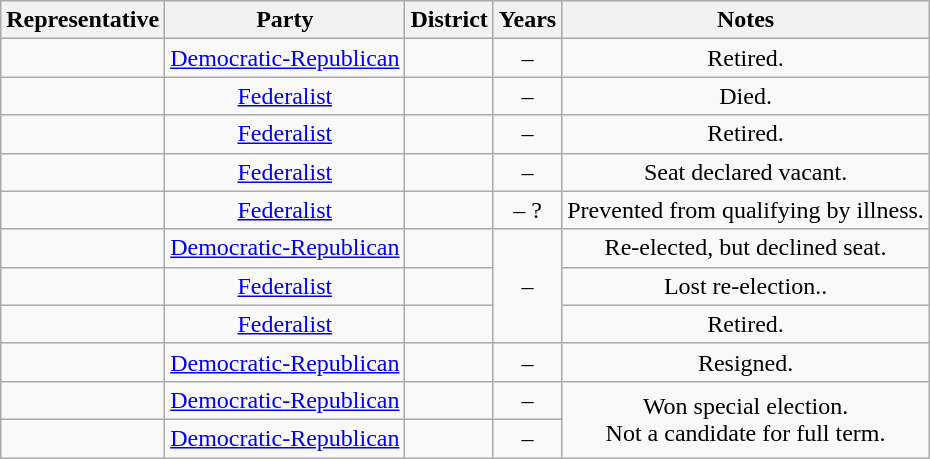<table class="wikitable sortable" style="text-align:center">
<tr valign=bottom>
<th>Representative</th>
<th>Party</th>
<th>District</th>
<th>Years</th>
<th>Notes</th>
</tr>
<tr>
<td align=left></td>
<td><a href='#'>Democratic-Republican</a></td>
<td></td>
<td nowrap> –<br></td>
<td>Retired.</td>
</tr>
<tr>
<td align=left></td>
<td><a href='#'>Federalist</a></td>
<td></td>
<td nowrap> –<br></td>
<td>Died.</td>
</tr>
<tr>
<td align=left></td>
<td><a href='#'>Federalist</a></td>
<td></td>
<td nowrap> –<br></td>
<td>Retired.</td>
</tr>
<tr>
<td align=left></td>
<td><a href='#'>Federalist</a></td>
<td></td>
<td nowrap> –<br></td>
<td>Seat declared vacant.</td>
</tr>
<tr>
<td align=left></td>
<td><a href='#'>Federalist</a></td>
<td></td>
<td nowrap> – ?</td>
<td>Prevented from qualifying by illness.</td>
</tr>
<tr>
<td align=left></td>
<td><a href='#'>Democratic-Republican</a></td>
<td></td>
<td rowspan="3" nowrap=""> –<br></td>
<td>Re-elected, but declined seat.</td>
</tr>
<tr>
<td align=left></td>
<td><a href='#'>Federalist</a></td>
<td></td>
<td>Lost re-election..</td>
</tr>
<tr>
<td align=left></td>
<td><a href='#'>Federalist</a></td>
<td></td>
<td>Retired.</td>
</tr>
<tr>
<td align=left></td>
<td><a href='#'>Democratic-Republican</a></td>
<td></td>
<td nowrap> –<br></td>
<td>Resigned.</td>
</tr>
<tr>
<td align=left></td>
<td><a href='#'>Democratic-Republican</a></td>
<td></td>
<td nowrap> –<br></td>
<td rowspan="2">Won special election.<br>Not a candidate for full term.</td>
</tr>
<tr>
<td align=left></td>
<td><a href='#'>Democratic-Republican</a></td>
<td></td>
<td nowrap> –<br></td>
</tr>
</table>
